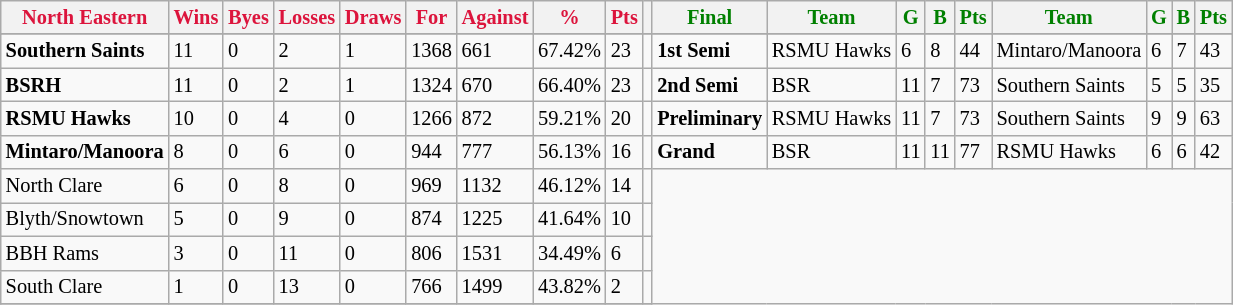<table class="wikitable" style="font-size: 85%; text-align: left;">
<tr>
<th style="color:crimson">North Eastern</th>
<th style="color:crimson">Wins</th>
<th style="color:crimson">Byes</th>
<th style="color:crimson">Losses</th>
<th style="color:crimson">Draws</th>
<th style="color:crimson">For</th>
<th style="color:crimson">Against</th>
<th style="color:crimson">%</th>
<th style="color:crimson">Pts</th>
<th></th>
<th style="color:green">Final</th>
<th style="color:green">Team</th>
<th style="color:green">G</th>
<th style="color:green">B</th>
<th style="color:green">Pts</th>
<th style="color:green">Team</th>
<th style="color:green">G</th>
<th style="color:green">B</th>
<th style="color:green">Pts</th>
</tr>
<tr>
</tr>
<tr>
</tr>
<tr>
<td><strong>	Southern Saints	</strong></td>
<td>11</td>
<td>0</td>
<td>2</td>
<td>1</td>
<td>1368</td>
<td>661</td>
<td>67.42%</td>
<td>23</td>
<td></td>
<td><strong>1st Semi</strong></td>
<td>RSMU Hawks</td>
<td>6</td>
<td>8</td>
<td>44</td>
<td>Mintaro/Manoora</td>
<td>6</td>
<td>7</td>
<td>43</td>
</tr>
<tr>
<td><strong>	BSRH	</strong></td>
<td>11</td>
<td>0</td>
<td>2</td>
<td>1</td>
<td>1324</td>
<td>670</td>
<td>66.40%</td>
<td>23</td>
<td></td>
<td><strong>2nd Semi</strong></td>
<td>BSR</td>
<td>11</td>
<td>7</td>
<td>73</td>
<td>Southern Saints</td>
<td>5</td>
<td>5</td>
<td>35</td>
</tr>
<tr>
<td><strong>	RSMU Hawks	</strong></td>
<td>10</td>
<td>0</td>
<td>4</td>
<td>0</td>
<td>1266</td>
<td>872</td>
<td>59.21%</td>
<td>20</td>
<td></td>
<td><strong>Preliminary</strong></td>
<td>RSMU Hawks</td>
<td>11</td>
<td>7</td>
<td>73</td>
<td>Southern Saints</td>
<td>9</td>
<td>9</td>
<td>63</td>
</tr>
<tr>
<td><strong>	Mintaro/Manoora	</strong></td>
<td>8</td>
<td>0</td>
<td>6</td>
<td>0</td>
<td>944</td>
<td>777</td>
<td>56.13%</td>
<td>16</td>
<td></td>
<td><strong>Grand</strong></td>
<td>BSR</td>
<td>11</td>
<td>11</td>
<td>77</td>
<td>RSMU Hawks</td>
<td>6</td>
<td>6</td>
<td>42</td>
</tr>
<tr>
<td>North Clare</td>
<td>6</td>
<td>0</td>
<td>8</td>
<td>0</td>
<td>969</td>
<td>1132</td>
<td>46.12%</td>
<td>14</td>
<td></td>
</tr>
<tr>
<td>Blyth/Snowtown</td>
<td>5</td>
<td>0</td>
<td>9</td>
<td>0</td>
<td>874</td>
<td>1225</td>
<td>41.64%</td>
<td>10</td>
<td></td>
</tr>
<tr>
<td>BBH Rams</td>
<td>3</td>
<td>0</td>
<td>11</td>
<td>0</td>
<td>806</td>
<td>1531</td>
<td>34.49%</td>
<td>6</td>
<td></td>
</tr>
<tr>
<td>South Clare</td>
<td>1</td>
<td>0</td>
<td>13</td>
<td>0</td>
<td>766</td>
<td>1499</td>
<td>43.82%</td>
<td>2</td>
<td></td>
</tr>
<tr>
</tr>
</table>
